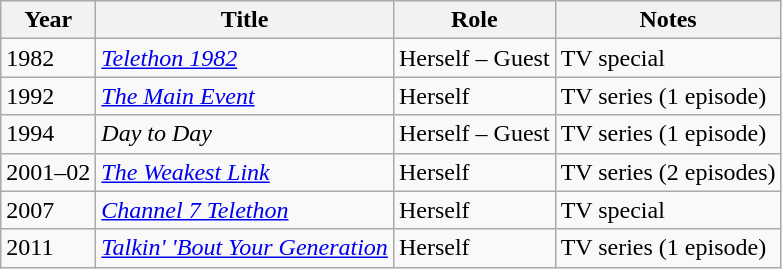<table class="wikitable">
<tr>
<th>Year</th>
<th>Title</th>
<th>Role</th>
<th>Notes</th>
</tr>
<tr>
<td>1982</td>
<td><em><a href='#'>Telethon 1982</a></em></td>
<td>Herself – Guest</td>
<td>TV special</td>
</tr>
<tr>
<td>1992</td>
<td><em><a href='#'>The Main Event</a></em></td>
<td>Herself</td>
<td>TV series (1 episode)</td>
</tr>
<tr>
<td>1994</td>
<td><em>Day to Day</em></td>
<td>Herself – Guest</td>
<td>TV series (1 episode)</td>
</tr>
<tr>
<td>2001–02</td>
<td><em><a href='#'>The Weakest Link</a></em></td>
<td>Herself</td>
<td>TV series (2 episodes)</td>
</tr>
<tr>
<td>2007</td>
<td><em><a href='#'>Channel 7 Telethon</a></em></td>
<td>Herself</td>
<td>TV special</td>
</tr>
<tr>
<td>2011</td>
<td><em><a href='#'>Talkin' 'Bout Your Generation</a></em></td>
<td>Herself</td>
<td>TV series (1 episode)</td>
</tr>
</table>
